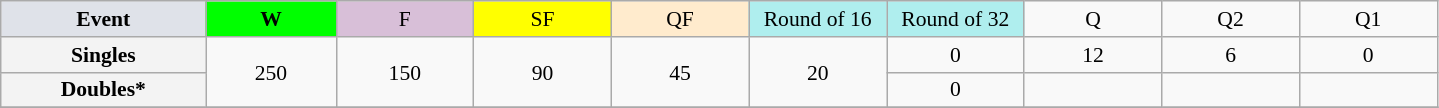<table class=wikitable style=font-size:90%;text-align:center>
<tr>
<td style="width:130px; background:#dfe2e9;"><strong>Event</strong></td>
<td style="width:80px; background:lime;"><strong>W</strong></td>
<td style="width:85px; background:thistle;">F</td>
<td style="width:85px; background:#ff0;">SF</td>
<td style="width:85px; background:#ffebcd;">QF</td>
<td style="width:85px; background:#afeeee;">Round of 16</td>
<td style="width:85px; background:#afeeee;">Round of 32</td>
<td width=85>Q</td>
<td width=85>Q2</td>
<td width=85>Q1</td>
</tr>
<tr>
<th style="background:#f3f3f3;">Singles</th>
<td rowspan=2>250</td>
<td rowspan=2>150</td>
<td rowspan=2>90</td>
<td rowspan=2>45</td>
<td rowspan=2>20</td>
<td>0</td>
<td>12</td>
<td>6</td>
<td>0</td>
</tr>
<tr>
<th style="background:#f3f3f3;">Doubles*</th>
<td>0</td>
<td></td>
<td></td>
<td></td>
</tr>
<tr>
</tr>
</table>
